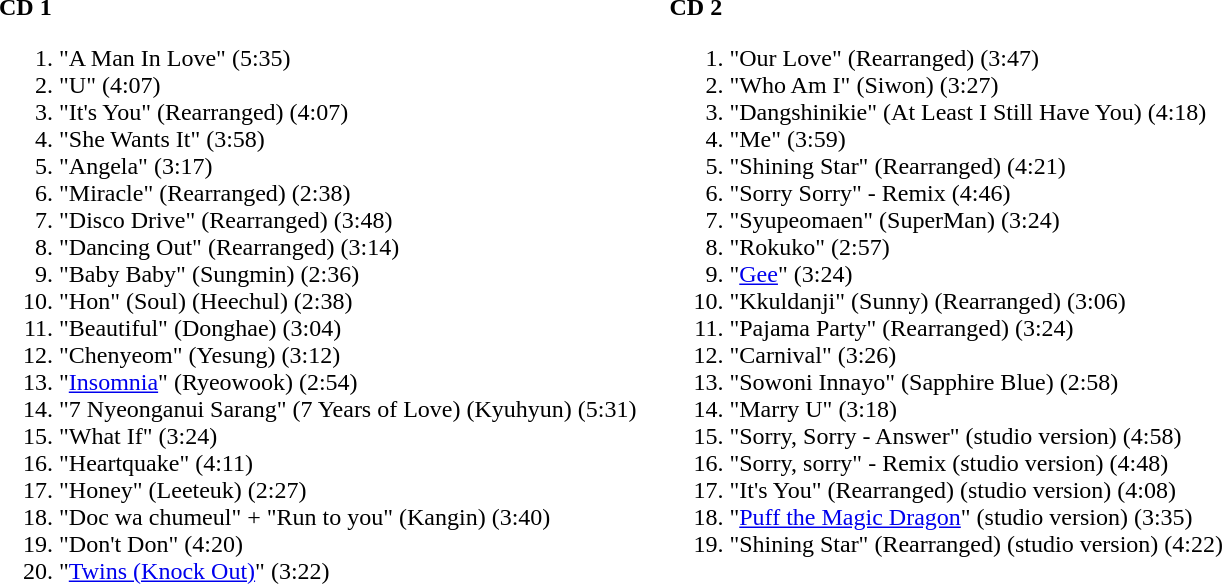<table cellpadding="10">
<tr>
<td width="50%"  valign="top"><br><strong>CD 1</strong><ol><li>"A Man In Love" (5:35)</li><li>"U" (4:07)</li><li>"It's You" (Rearranged) (4:07)</li><li>"She Wants It" (3:58)</li><li>"Angela" (3:17)</li><li>"Miracle" (Rearranged) (2:38)</li><li>"Disco Drive" (Rearranged) (3:48)</li><li>"Dancing Out" (Rearranged) (3:14)</li><li>"Baby Baby" (Sungmin) (2:36)</li><li>"Hon" (Soul) (Heechul) (2:38)</li><li>"Beautiful" (Donghae) (3:04)</li><li>"Chenyeom" (Yesung) (3:12)</li><li>"<a href='#'>Insomnia</a>" (Ryeowook) (2:54)</li><li>"7 Nyeonganui Sarang" (7 Years of Love) (Kyuhyun) (5:31)</li><li>"What If" (3:24)</li><li>"Heartquake" (4:11)</li><li>"Honey" (Leeteuk) (2:27)</li><li>"Doc wa chumeul" + "Run to you" (Kangin) (3:40)</li><li>"Don't Don" (4:20)</li><li>"<a href='#'>Twins (Knock Out)</a>" (3:22)</li></ol></td>
<td width="50%"  valign="top"><br><strong>CD 2</strong><ol><li>"Our Love" (Rearranged) (3:47)</li><li>"Who Am I" (Siwon) (3:27)</li><li>"Dangshinikie" (At Least I Still Have You) (4:18)</li><li>"Me" (3:59)</li><li>"Shining Star" (Rearranged) (4:21)</li><li>"Sorry Sorry"  - Remix (4:46)</li><li>"Syupeomaen" (SuperMan) (3:24)</li><li>"Rokuko" (2:57)</li><li>"<a href='#'>Gee</a>" (3:24)</li><li>"Kkuldanji" (Sunny) (Rearranged) (3:06)</li><li>"Pajama Party" (Rearranged) (3:24)</li><li>"Carnival" (3:26)</li><li>"Sowoni Innayo" (Sapphire Blue) (2:58)</li><li>"Marry U" (3:18)</li><li>"Sorry, Sorry - Answer" (studio version) (4:58)</li><li>"Sorry, sorry" - Remix (studio version) (4:48)</li><li>"It's You" (Rearranged) (studio version) (4:08)</li><li>"<a href='#'>Puff the Magic Dragon</a>" (studio version) (3:35)</li><li>"Shining Star" (Rearranged) (studio version) (4:22)</li></ol></td>
</tr>
</table>
